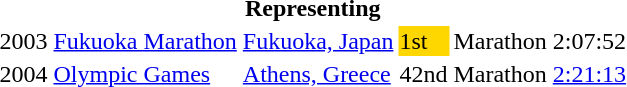<table>
<tr>
<th colspan="6">Representing </th>
</tr>
<tr>
<td>2003</td>
<td><a href='#'>Fukuoka Marathon</a></td>
<td><a href='#'>Fukuoka, Japan</a></td>
<td bgcolor="gold">1st</td>
<td>Marathon</td>
<td>2:07:52</td>
</tr>
<tr>
<td>2004</td>
<td><a href='#'>Olympic Games</a></td>
<td><a href='#'>Athens, Greece</a></td>
<td>42nd</td>
<td>Marathon</td>
<td><a href='#'>2:21:13</a></td>
</tr>
</table>
